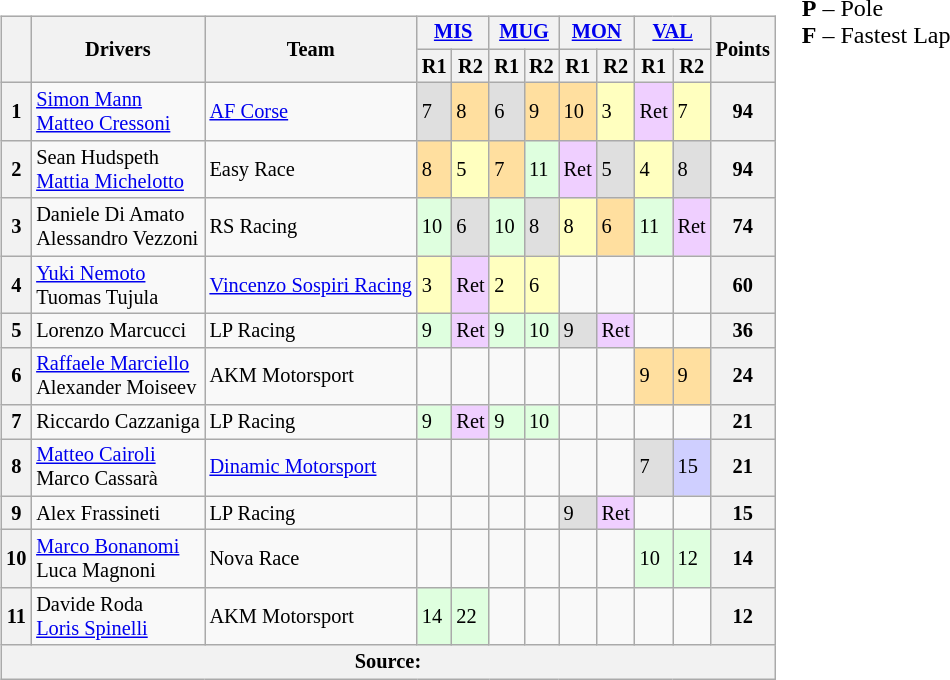<table>
<tr>
<td><br><table class="wikitable" style="font-size: 85%;">
<tr>
<th rowspan=2></th>
<th rowspan=2>Drivers</th>
<th rowspan=2>Team</th>
<th colspan=2><a href='#'>MIS</a><br></th>
<th colspan=2><a href='#'>MUG</a><br></th>
<th colspan=2><a href='#'>MON</a><br></th>
<th colspan=2><a href='#'>VAL</a><br></th>
<th rowspan=2>Points</th>
</tr>
<tr>
<th>R1</th>
<th>R2</th>
<th>R1</th>
<th>R2</th>
<th>R1</th>
<th>R2</th>
<th>R1</th>
<th>R2</th>
</tr>
<tr>
<th>1</th>
<td> <a href='#'>Simon Mann</a><br> <a href='#'>Matteo Cressoni</a></td>
<td> <a href='#'>AF Corse</a></td>
<td style="background:#dfdfdf;">7</td>
<td style="background:#ffdf9f;">8</td>
<td style="background:#dfdfdf;">6</td>
<td style="background:#ffdf9f;">9</td>
<td style="background:#ffdf9f;">10</td>
<td style="background:#ffffbf;">3</td>
<td style="background:#efcfff;">Ret</td>
<td style="background:#ffffbf;">7</td>
<th>94</th>
</tr>
<tr>
<th>2</th>
<td> Sean Hudspeth<br> <a href='#'>Mattia Michelotto</a></td>
<td> Easy Race</td>
<td style="background:#ffdf9f;">8</td>
<td style="background:#ffffbf;">5</td>
<td style="background:#ffdf9f;">7</td>
<td style="background:#dfffdf;">11</td>
<td style="background:#efcfff;">Ret</td>
<td style="background:#dfdfdf;">5</td>
<td style="background:#ffffbf;">4</td>
<td style="background:#dfdfdf;">8</td>
<th>94</th>
</tr>
<tr>
<th>3</th>
<td> Daniele Di Amato<br> Alessandro Vezzoni</td>
<td> RS Racing</td>
<td style="background:#dfffdf;">10</td>
<td style="background:#dfdfdf;">6</td>
<td style="background:#dfffdf;">10</td>
<td style="background:#dfdfdf;">8</td>
<td style="background:#ffffbf;">8</td>
<td style="background:#ffdf9f;">6</td>
<td style="background:#dfffdf;">11</td>
<td style="background:#efcfff;">Ret</td>
<th>74</th>
</tr>
<tr>
<th>4</th>
<td> <a href='#'>Yuki Nemoto</a><br> Tuomas Tujula</td>
<td> <a href='#'>Vincenzo Sospiri Racing</a></td>
<td style="background:#ffffbf;">3</td>
<td style="background:#efcfff;">Ret</td>
<td style="background:#ffffbf;">2</td>
<td style="background:#ffffbf;">6</td>
<td></td>
<td></td>
<td></td>
<td></td>
<th>60</th>
</tr>
<tr>
<th>5</th>
<td> Lorenzo Marcucci</td>
<td> LP Racing</td>
<td style="background:#dfffdf;">9</td>
<td style="background:#efcfff;">Ret</td>
<td style="background:#dfffdf;">9</td>
<td style="background:#dfffdf;">10</td>
<td style="background:#dfdfdf;">9</td>
<td style="background:#efcfff;">Ret</td>
<td></td>
<td></td>
<th>36</th>
</tr>
<tr>
<th>6</th>
<td> <a href='#'>Raffaele Marciello</a><br> Alexander Moiseev</td>
<td> AKM Motorsport</td>
<td></td>
<td></td>
<td></td>
<td></td>
<td></td>
<td></td>
<td style="background:#ffdf9f;">9</td>
<td style="background:#ffdf9f;">9</td>
<th>24</th>
</tr>
<tr>
<th>7</th>
<td> Riccardo Cazzaniga</td>
<td> LP Racing</td>
<td style="background:#dfffdf;">9</td>
<td style="background:#efcfff;">Ret</td>
<td style="background:#dfffdf;">9</td>
<td style="background:#dfffdf;">10</td>
<td></td>
<td></td>
<td></td>
<td></td>
<th>21</th>
</tr>
<tr>
<th>8</th>
<td> <a href='#'>Matteo Cairoli</a><br> Marco Cassarà</td>
<td> <a href='#'>Dinamic Motorsport</a></td>
<td></td>
<td></td>
<td></td>
<td></td>
<td></td>
<td></td>
<td style="background:#dfdfdf;">7</td>
<td style="background:#cfcfff;">15</td>
<th>21</th>
</tr>
<tr>
<th>9</th>
<td> Alex Frassineti</td>
<td> LP Racing</td>
<td></td>
<td></td>
<td></td>
<td></td>
<td style="background:#dfdfdf;">9</td>
<td style="background:#efcfff;">Ret</td>
<td></td>
<td></td>
<th>15</th>
</tr>
<tr>
<th>10</th>
<td> <a href='#'>Marco Bonanomi</a><br> Luca Magnoni</td>
<td> Nova Race</td>
<td></td>
<td></td>
<td></td>
<td></td>
<td></td>
<td></td>
<td style="background:#dfffdf;">10</td>
<td style="background:#dfffdf;">12</td>
<th>14</th>
</tr>
<tr>
<th>11</th>
<td> Davide Roda<br> <a href='#'>Loris Spinelli</a></td>
<td> AKM Motorsport</td>
<td style="background:#dfffdf;">14</td>
<td style="background:#dfffdf;">22</td>
<td></td>
<td></td>
<td></td>
<td></td>
<td></td>
<td></td>
<th>12</th>
</tr>
<tr>
<th colspan=12>Source:</th>
</tr>
</table>
</td>
<td valign="top"><br>
<span><strong>P</strong> – Pole<br>
<strong>F</strong> – Fastest Lap</span></td>
</tr>
</table>
